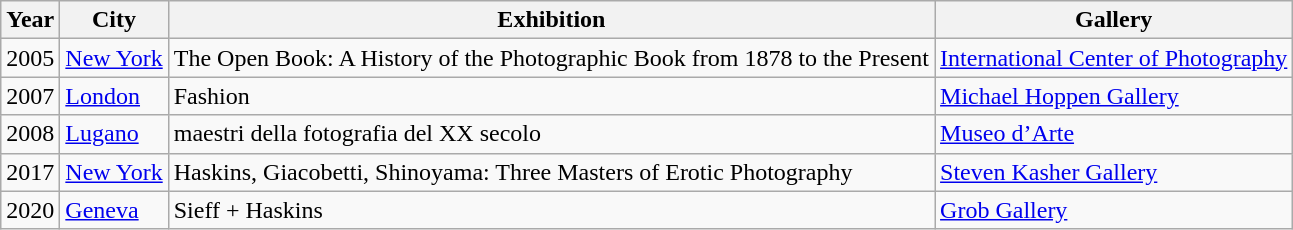<table class="wikitable">
<tr>
<th>Year</th>
<th>City</th>
<th>Exhibition</th>
<th>Gallery</th>
</tr>
<tr>
<td>2005</td>
<td><a href='#'>New York</a></td>
<td>The Open Book: A History of the Photographic Book from 1878 to the Present </td>
<td><a href='#'>International Center of Photography</a></td>
</tr>
<tr>
<td>2007</td>
<td><a href='#'>London</a></td>
<td>Fashion </td>
<td><a href='#'>Michael Hoppen Gallery</a></td>
</tr>
<tr>
<td>2008</td>
<td><a href='#'>Lugano</a></td>
<td>maestri della fotografia del XX secolo </td>
<td><a href='#'>Museo d’Arte</a></td>
</tr>
<tr>
<td>2017</td>
<td><a href='#'>New York</a></td>
<td>Haskins, Giacobetti, Shinoyama: Three Masters of Erotic Photography </td>
<td><a href='#'>Steven Kasher Gallery</a></td>
</tr>
<tr>
<td>2020</td>
<td><a href='#'>Geneva</a></td>
<td>Sieff + Haskins </td>
<td><a href='#'>Grob Gallery</a></td>
</tr>
</table>
